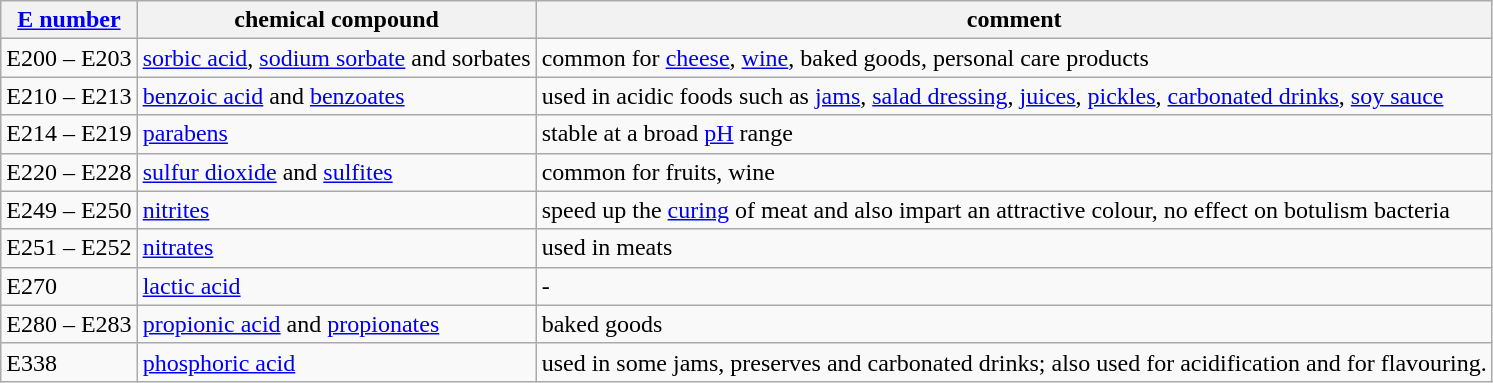<table class="wikitable">
<tr>
<th><a href='#'>E number</a></th>
<th>chemical compound</th>
<th>comment</th>
</tr>
<tr>
<td>E200 – E203</td>
<td><a href='#'>sorbic acid</a>, <a href='#'>sodium sorbate</a> and sorbates</td>
<td>common for <a href='#'>cheese</a>, <a href='#'>wine</a>, baked goods, personal care products</td>
</tr>
<tr>
<td>E210 – E213</td>
<td><a href='#'>benzoic acid</a> and <a href='#'>benzoates</a></td>
<td>used in acidic foods such as <a href='#'>jams</a>, <a href='#'>salad dressing</a>, <a href='#'>juices</a>, <a href='#'>pickles</a>, <a href='#'>carbonated drinks</a>, <a href='#'>soy sauce</a></td>
</tr>
<tr>
<td>E214 – E219</td>
<td><a href='#'>parabens</a></td>
<td>stable at a broad <a href='#'>pH</a> range</td>
</tr>
<tr>
<td>E220 – E228</td>
<td><a href='#'>sulfur dioxide</a> and <a href='#'>sulfites</a></td>
<td>common for fruits, wine</td>
</tr>
<tr>
<td>E249 – E250</td>
<td><a href='#'>nitrites</a></td>
<td>speed up the <a href='#'>curing</a> of meat and also impart an attractive colour, no effect on botulism bacteria</td>
</tr>
<tr>
<td>E251 – E252</td>
<td><a href='#'>nitrates</a></td>
<td>used in meats</td>
</tr>
<tr>
<td>E270</td>
<td><a href='#'>lactic acid</a></td>
<td>-</td>
</tr>
<tr>
<td>E280 – E283</td>
<td><a href='#'>propionic acid</a> and <a href='#'>propionates</a></td>
<td>baked goods</td>
</tr>
<tr>
<td>E338</td>
<td><a href='#'>phosphoric acid</a></td>
<td>used in some jams, preserves and carbonated drinks; also used for acidification and for flavouring.</td>
</tr>
</table>
